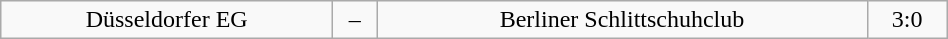<table class="wikitable" width="50%">
<tr align="center">
<td>Düsseldorfer EG</td>
<td>–</td>
<td>Berliner Schlittschuhclub</td>
<td>3:0</td>
</tr>
</table>
